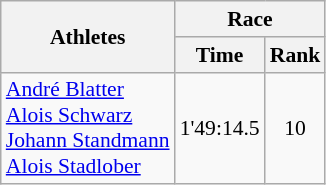<table class="wikitable" border="1" style="font-size:90%">
<tr>
<th rowspan=2>Athletes</th>
<th colspan=2>Race</th>
</tr>
<tr>
<th>Time</th>
<th>Rank</th>
</tr>
<tr>
<td><a href='#'>André Blatter</a><br><a href='#'>Alois Schwarz</a><br><a href='#'>Johann Standmann</a><br><a href='#'>Alois Stadlober</a></td>
<td align=center>1'49:14.5</td>
<td align=center>10</td>
</tr>
</table>
